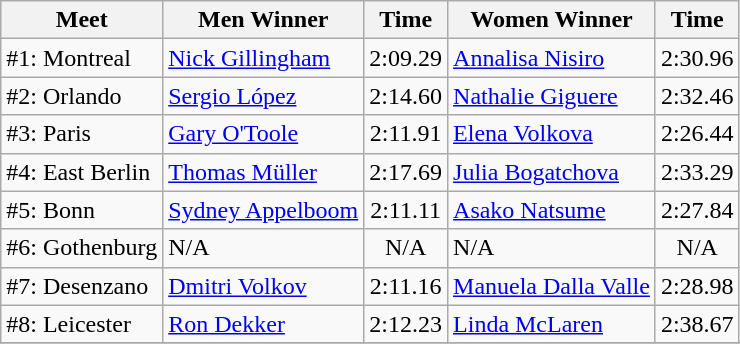<table class=wikitable>
<tr>
<th>Meet</th>
<th>Men Winner</th>
<th>Time</th>
<th>Women Winner</th>
<th>Time</th>
</tr>
<tr>
<td>#1: Montreal</td>
<td> <a href='#'>Nick Gillingham</a></td>
<td align=center>2:09.29</td>
<td> <a href='#'>Annalisa Nisiro</a></td>
<td align=center>2:30.96</td>
</tr>
<tr>
<td>#2: Orlando</td>
<td> <a href='#'>Sergio López</a></td>
<td align=center>2:14.60</td>
<td> <a href='#'>Nathalie Giguere</a></td>
<td align=center>2:32.46</td>
</tr>
<tr>
<td>#3: Paris</td>
<td> <a href='#'>Gary O'Toole</a></td>
<td align=center>2:11.91</td>
<td> <a href='#'>Elena Volkova</a></td>
<td align=center>2:26.44</td>
</tr>
<tr>
<td>#4: East Berlin</td>
<td> <a href='#'>Thomas Müller</a></td>
<td align=center>2:17.69</td>
<td> <a href='#'>Julia Bogatchova</a></td>
<td align=center>2:33.29</td>
</tr>
<tr>
<td>#5: Bonn</td>
<td> <a href='#'>Sydney Appelboom</a></td>
<td align=center>2:11.11</td>
<td> <a href='#'>Asako Natsume</a></td>
<td align=center>2:27.84</td>
</tr>
<tr>
<td>#6: Gothenburg</td>
<td>N/A</td>
<td align=center>N/A</td>
<td>N/A</td>
<td align=center>N/A</td>
</tr>
<tr>
<td>#7: Desenzano</td>
<td> <a href='#'>Dmitri Volkov</a></td>
<td align=center>2:11.16</td>
<td> <a href='#'>Manuela Dalla Valle</a></td>
<td align=center>2:28.98</td>
</tr>
<tr>
<td>#8: Leicester</td>
<td> <a href='#'>Ron Dekker</a></td>
<td align=center>2:12.23</td>
<td> <a href='#'>Linda McLaren</a></td>
<td align=center>2:38.67</td>
</tr>
<tr>
</tr>
</table>
